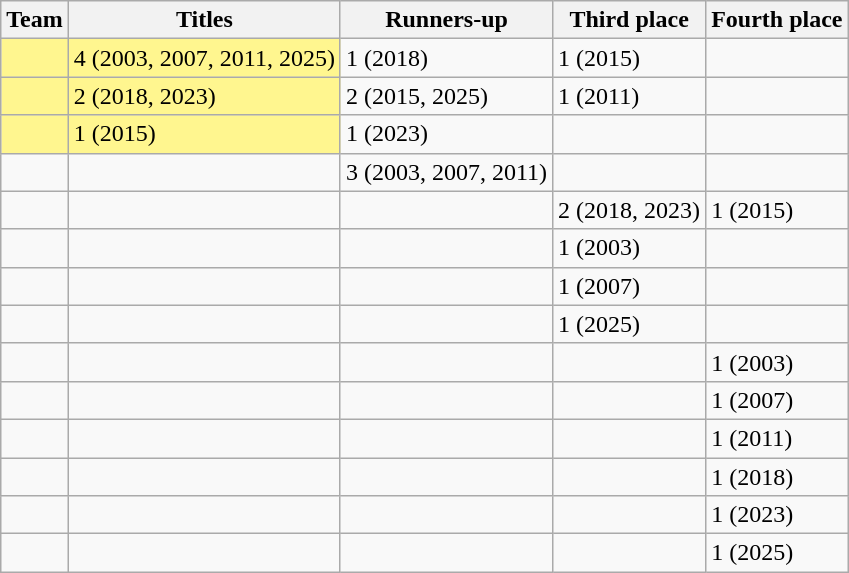<table class=wikitable>
<tr>
<th>Team</th>
<th>Titles</th>
<th>Runners-up</th>
<th>Third place</th>
<th>Fourth place</th>
</tr>
<tr>
<td style=background:#FFF68F></td>
<td style=background:#FFF68F>4 (2003, 2007, 2011, 2025)</td>
<td>1 (2018)</td>
<td>1 (2015)</td>
<td></td>
</tr>
<tr>
<td style=background:#FFF68F></td>
<td style=background:#FFF68F>2 (2018, 2023)</td>
<td>2 (2015, 2025)</td>
<td>1 (2011)</td>
<td></td>
</tr>
<tr>
<td style=background:#FFF68F></td>
<td style=background:#FFF68F>1 (2015)</td>
<td>1 (2023)</td>
<td></td>
<td></td>
</tr>
<tr>
<td></td>
<td></td>
<td>3 (2003, 2007, 2011)</td>
<td></td>
<td></td>
</tr>
<tr>
<td></td>
<td></td>
<td></td>
<td>2 (2018, 2023)</td>
<td>1 (2015)</td>
</tr>
<tr>
<td></td>
<td></td>
<td></td>
<td>1 (2003)</td>
<td></td>
</tr>
<tr>
<td></td>
<td></td>
<td></td>
<td>1 (2007)</td>
<td></td>
</tr>
<tr>
<td></td>
<td></td>
<td></td>
<td>1 (2025)</td>
<td></td>
</tr>
<tr>
<td></td>
<td></td>
<td></td>
<td></td>
<td>1 (2003)</td>
</tr>
<tr>
<td></td>
<td></td>
<td></td>
<td></td>
<td>1 (2007)</td>
</tr>
<tr>
<td></td>
<td></td>
<td></td>
<td></td>
<td>1 (2011)</td>
</tr>
<tr>
<td></td>
<td></td>
<td></td>
<td></td>
<td>1 (2018)</td>
</tr>
<tr>
<td></td>
<td></td>
<td></td>
<td></td>
<td>1 (2023)</td>
</tr>
<tr>
<td></td>
<td></td>
<td></td>
<td></td>
<td>1 (2025)</td>
</tr>
</table>
